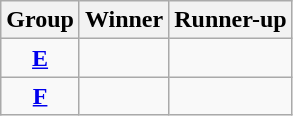<table class="wikitable">
<tr>
<th>Group</th>
<th>Winner</th>
<th>Runner-up</th>
</tr>
<tr>
<td align=center><strong><a href='#'>E</a></strong></td>
<td></td>
<td></td>
</tr>
<tr>
<td align=center><strong><a href='#'>F</a></strong></td>
<td></td>
<td></td>
</tr>
</table>
